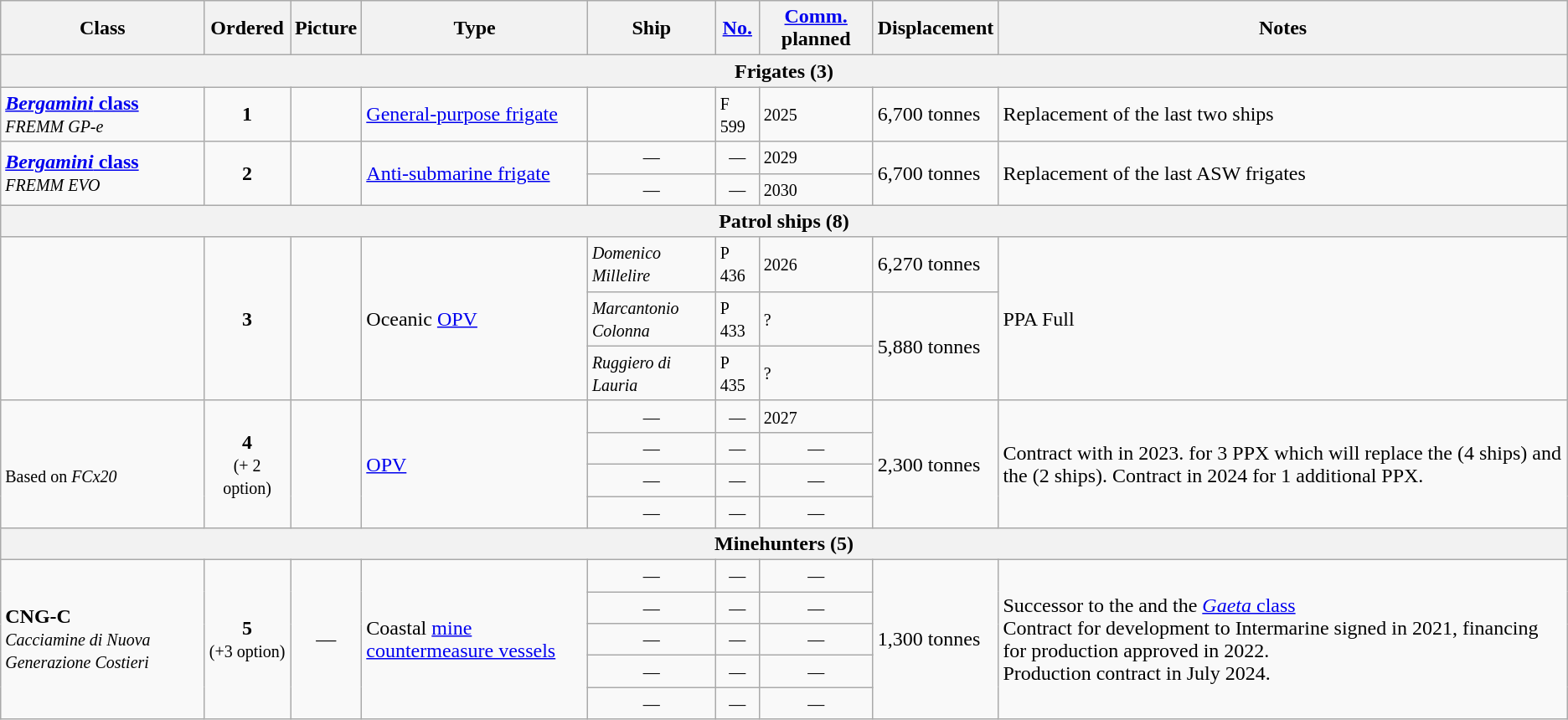<table class="wikitable">
<tr>
<th>Class</th>
<th>Ordered</th>
<th>Picture</th>
<th>Type</th>
<th>Ship</th>
<th><a href='#'>No.</a></th>
<th><a href='#'>Comm.</a> planned</th>
<th>Displacement</th>
<th>Notes</th>
</tr>
<tr>
<th colspan="9">Frigates (3)</th>
</tr>
<tr>
<td><strong><a href='#'><em>Bergamini</em> class</a></strong><br><em><small>FREMM GP-e</small></em></td>
<td style="text-align: center;"><strong>1</strong></td>
<td></td>
<td><a href='#'>General-purpose frigate</a></td>
<td><em><small></small></em></td>
<td><small>F 599</small></td>
<td><small>2025</small></td>
<td>6,700 tonnes</td>
<td>Replacement of the last two  ships<br></td>
</tr>
<tr>
<td rowspan="2"><strong><a href='#'><em>Bergamini</em> class</a></strong><br><em><small>FREMM EVO</small></em></td>
<td rowspan="2" style="text-align: center;"><strong>2</strong></td>
<td rowspan="2"></td>
<td rowspan="2"><a href='#'>Anti-submarine frigate</a></td>
<td style="text-align: center;"><small>—</small></td>
<td style="text-align: center;"><small>—</small></td>
<td><small>2029</small></td>
<td rowspan="2">6,700 tonnes</td>
<td rowspan="2">Replacement of the last  ASW frigates<br><small></small></td>
</tr>
<tr>
<td style="text-align: center;"><small>—</small></td>
<td style="text-align: center;"><small>—</small></td>
<td><small>2030</small></td>
</tr>
<tr>
<th colspan="9"><strong>Patrol ships (8)</strong></th>
</tr>
<tr>
<td rowspan="3"><strong></strong></td>
<td rowspan="3" style="text-align: center;"><strong>3</strong></td>
<td rowspan="3"></td>
<td rowspan="3">Oceanic <a href='#'>OPV</a></td>
<td><em><small>Domenico Millelire</small></em></td>
<td><small>P 436</small></td>
<td><small>2026</small></td>
<td>6,270 tonnes</td>
<td rowspan="3">PPA Full</td>
</tr>
<tr>
<td><em><small>Marcantonio Colonna</small></em></td>
<td><small>P 433</small></td>
<td><small>?</small></td>
<td rowspan="2">5,880 tonnes</td>
</tr>
<tr>
<td><em><small>Ruggiero di Lauria</small></em></td>
<td><small>P 435</small></td>
<td><small>?</small></td>
</tr>
<tr>
<td rowspan="4"><strong></strong><br><small>Based on <em>FCx20</em></small></td>
<td rowspan="4" style="text-align: center;"><strong>4</strong><br><small>(+ 2 option)</small></td>
<td rowspan="4" style="text-align: center;"></td>
<td rowspan="4"><a href='#'>OPV</a></td>
<td style="text-align: center;"><small>—</small></td>
<td style="text-align: center;"><small>—</small></td>
<td><small>2027 </small></td>
<td rowspan="4">2,300 tonnes</td>
<td rowspan="4">Contract with   in 2023. for 3 PPX which will  replace the  (4 ships) and the  (2 ships). Contract in 2024 for 1 additional PPX.</td>
</tr>
<tr>
<td style="text-align: center;"><small>—</small></td>
<td style="text-align: center;"><small>—</small></td>
<td style="text-align: center;"><small>—</small></td>
</tr>
<tr>
<td style="text-align: center;"><small>—</small></td>
<td style="text-align: center;"><small>—</small></td>
<td style="text-align: center;"><small>—</small></td>
</tr>
<tr>
<td style="text-align: center;"><small>—</small></td>
<td style="text-align: center;"><small>—</small></td>
<td style="text-align: center;"><small>—</small></td>
</tr>
<tr>
<th colspan="9">Minehunters (5)</th>
</tr>
<tr>
<td rowspan="5"><strong>CNG-C</strong><br><small><em>Cacciamine di Nuova Generazione Costieri</em></small></td>
<td rowspan="5" style="text-align: center;"><strong>5</strong><br><small>(+3 option)</small></td>
<td rowspan="5" style="text-align: center;">—</td>
<td rowspan="5">Coastal <a href='#'>mine countermeasure vessels</a></td>
<td style="text-align: center;"><small>—</small></td>
<td style="text-align: center;"><small>—</small></td>
<td style="text-align: center;"><small>—</small></td>
<td rowspan="5">1,300 tonnes</td>
<td rowspan="9">Successor to the  and the <a href='#'><em>Gaeta</em> class</a><br>Contract for development to Intermarine signed in 2021, financing for production approved in 2022.<br>Production contract in July 2024.</td>
</tr>
<tr>
<td style="text-align: center;"><small>—</small></td>
<td style="text-align: center;"><small>—</small></td>
<td style="text-align: center;"><small>—</small></td>
</tr>
<tr>
<td style="text-align: center;"><small>—</small></td>
<td style="text-align: center;"><small>—</small></td>
<td style="text-align: center;"><small>—</small></td>
</tr>
<tr>
<td style="text-align: center;"><small>—</small></td>
<td style="text-align: center;"><small>—</small></td>
<td style="text-align: center;"><small>—</small></td>
</tr>
<tr>
<td style="text-align: center;"><small>—</small></td>
<td style="text-align: center;"><small>—</small></td>
<td style="text-align: center;"><small>—</small></td>
</tr>
</table>
